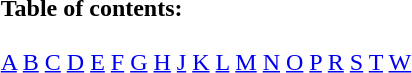<table border="0" id="toc"  style="margin:0 auto; margin:auto;">
<tr>
<td><strong>Table of contents:</strong><br><br><a href='#'>A</a> <a href='#'>B</a> <a href='#'>C</a> <a href='#'>D</a> <a href='#'>E</a> <a href='#'>F</a> <a href='#'>G</a> <a href='#'>H</a> <a href='#'>J</a> <a href='#'>K</a> <a href='#'>L</a> <a href='#'>M</a> <a href='#'>N</a> <a href='#'>O</a> <a href='#'>P</a> <a href='#'>R</a> <a href='#'>S</a> <a href='#'>T</a> <a href='#'>W</a></td>
</tr>
</table>
